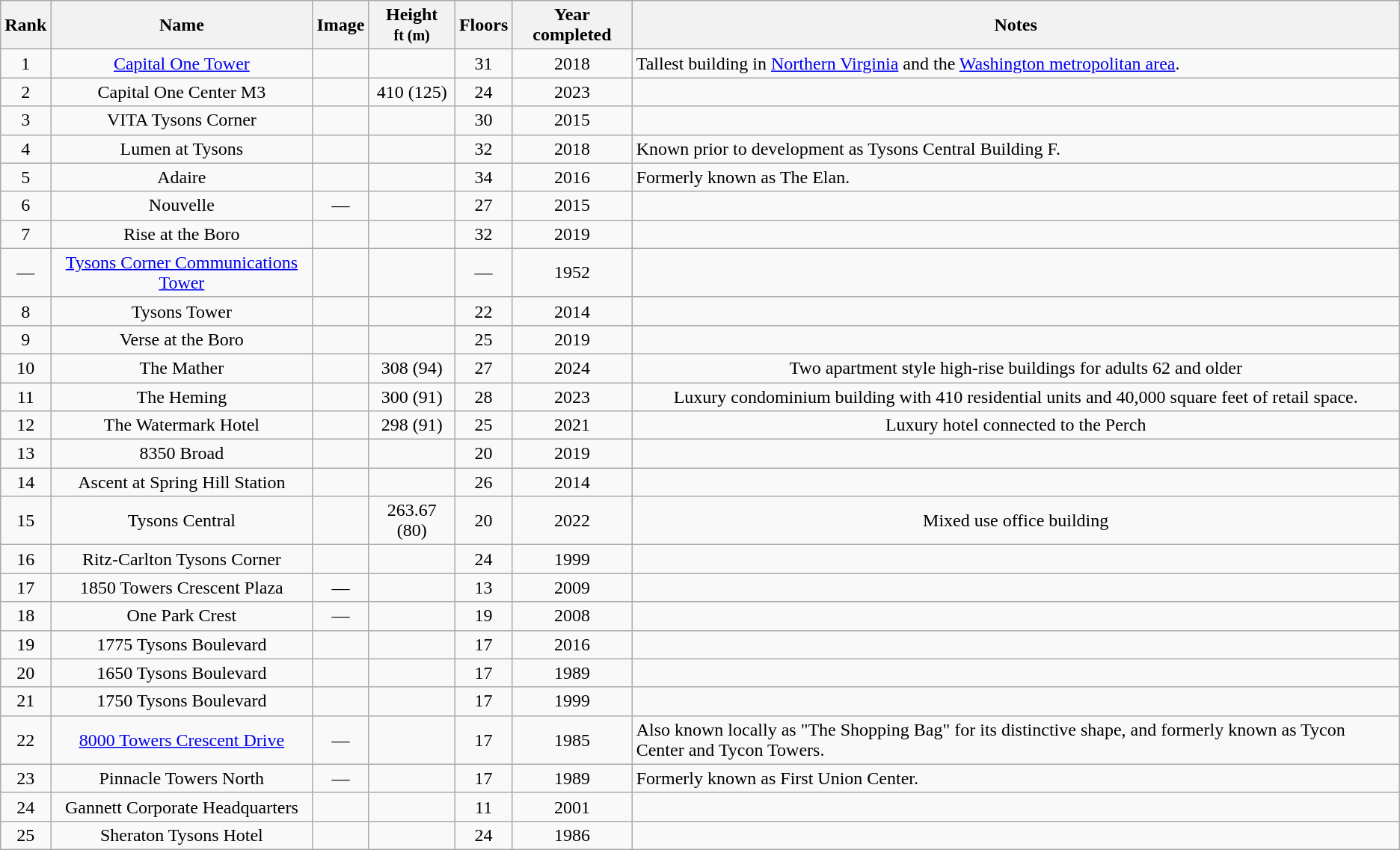<table class="wikitable sortable" style="text-align:center">
<tr>
<th>Rank</th>
<th>Name</th>
<th class="unsortable">Image</th>
<th data-sort-type="number">Height<br><small>ft (m)</small></th>
<th>Floors</th>
<th>Year completed</th>
<th class="unsortable">Notes</th>
</tr>
<tr>
<td>1</td>
<td><a href='#'>Capital One Tower</a></td>
<td></td>
<td></td>
<td>31</td>
<td>2018</td>
<td align=left>Tallest building in <a href='#'>Northern Virginia</a> and the <a href='#'>Washington metropolitan area</a>.</td>
</tr>
<tr>
<td>2</td>
<td>Capital One Center M3</td>
<td></td>
<td>410 (125)</td>
<td>24</td>
<td>2023</td>
<td></td>
</tr>
<tr>
<td>3</td>
<td>VITA Tysons Corner</td>
<td></td>
<td></td>
<td>30</td>
<td>2015</td>
<td align=left></td>
</tr>
<tr>
<td>4</td>
<td>Lumen at Tysons</td>
<td></td>
<td></td>
<td>32</td>
<td>2018</td>
<td align=left>Known prior to development as Tysons Central Building F.</td>
</tr>
<tr>
<td>5</td>
<td>Adaire</td>
<td></td>
<td></td>
<td>34</td>
<td>2016</td>
<td align=left>Formerly known as The Elan.</td>
</tr>
<tr>
<td>6</td>
<td>Nouvelle</td>
<td>—</td>
<td></td>
<td>27</td>
<td>2015</td>
<td align=left></td>
</tr>
<tr>
<td>7</td>
<td>Rise at the Boro</td>
<td></td>
<td></td>
<td>32</td>
<td>2019</td>
<td align=left></td>
</tr>
<tr>
<td>—</td>
<td><a href='#'>Tysons Corner Communications Tower</a></td>
<td></td>
<td></td>
<td>—</td>
<td>1952</td>
<td align=left></td>
</tr>
<tr>
<td>8</td>
<td>Tysons Tower</td>
<td></td>
<td></td>
<td>22</td>
<td>2014</td>
<td align=left></td>
</tr>
<tr>
<td>9</td>
<td>Verse at the Boro</td>
<td></td>
<td></td>
<td>25</td>
<td>2019</td>
<td align=left></td>
</tr>
<tr>
<td>10</td>
<td>The Mather</td>
<td></td>
<td>308 (94)</td>
<td>27</td>
<td>2024</td>
<td>Two apartment style high-rise buildings for adults 62 and older </td>
</tr>
<tr>
<td>11</td>
<td>The Heming</td>
<td></td>
<td>300 (91)</td>
<td>28</td>
<td>2023</td>
<td>Luxury condominium building with 410 residential units and 40,000 square feet of retail space.</td>
</tr>
<tr>
<td>12</td>
<td>The Watermark Hotel</td>
<td></td>
<td>298 (91)</td>
<td>25</td>
<td>2021</td>
<td>Luxury hotel connected to the Perch</td>
</tr>
<tr>
<td>13</td>
<td>8350 Broad</td>
<td></td>
<td></td>
<td>20</td>
<td>2019</td>
<td align="left"></td>
</tr>
<tr>
<td>14</td>
<td>Ascent at Spring Hill Station</td>
<td></td>
<td></td>
<td>26</td>
<td>2014</td>
<td align="left"></td>
</tr>
<tr>
<td>15</td>
<td>Tysons Central</td>
<td></td>
<td>263.67 (80)</td>
<td>20</td>
<td>2022</td>
<td>Mixed use office building</td>
</tr>
<tr>
<td>16</td>
<td>Ritz-Carlton Tysons Corner</td>
<td></td>
<td></td>
<td>24</td>
<td>1999</td>
<td align="left"></td>
</tr>
<tr>
<td>17</td>
<td>1850 Towers Crescent Plaza</td>
<td>—</td>
<td></td>
<td>13</td>
<td>2009</td>
<td align="left"></td>
</tr>
<tr>
<td>18</td>
<td>One Park Crest</td>
<td>—</td>
<td></td>
<td>19</td>
<td>2008</td>
<td align="left"></td>
</tr>
<tr>
<td>19</td>
<td>1775 Tysons Boulevard</td>
<td></td>
<td></td>
<td>17</td>
<td>2016</td>
<td align="left"></td>
</tr>
<tr>
<td>20</td>
<td>1650 Tysons Boulevard</td>
<td></td>
<td></td>
<td>17</td>
<td>1989</td>
<td align="left"></td>
</tr>
<tr>
<td>21</td>
<td>1750 Tysons Boulevard</td>
<td></td>
<td></td>
<td>17</td>
<td>1999</td>
<td align="left"></td>
</tr>
<tr>
<td>22</td>
<td><a href='#'>8000 Towers Crescent Drive</a></td>
<td>—</td>
<td></td>
<td>17</td>
<td>1985</td>
<td align="left">Also known locally as "The Shopping Bag" for its distinctive shape, and formerly known as Tycon Center and Tycon Towers.</td>
</tr>
<tr>
<td>23</td>
<td>Pinnacle Towers North</td>
<td>—</td>
<td></td>
<td>17</td>
<td>1989</td>
<td align="left">Formerly known as First Union Center.</td>
</tr>
<tr>
<td>24</td>
<td>Gannett Corporate Headquarters</td>
<td></td>
<td></td>
<td>11</td>
<td>2001</td>
<td align="left"></td>
</tr>
<tr>
<td>25</td>
<td>Sheraton Tysons Hotel</td>
<td></td>
<td></td>
<td>24</td>
<td>1986</td>
<td align="left"></td>
</tr>
</table>
